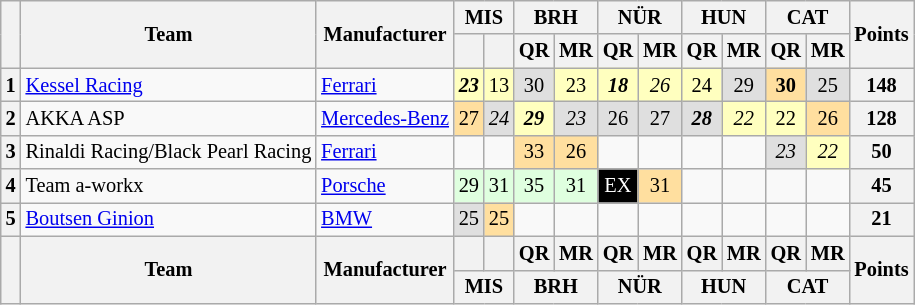<table class="wikitable" style="font-size: 85%; text-align:center;">
<tr>
<th rowspan=2></th>
<th rowspan=2>Team</th>
<th rowspan=2>Manufacturer</th>
<th colspan=2>MIS<br></th>
<th colspan=2>BRH<br></th>
<th colspan=2>NÜR<br></th>
<th colspan=2>HUN<br></th>
<th colspan=2>CAT<br></th>
<th rowspan=2>Points</th>
</tr>
<tr>
<th></th>
<th></th>
<th>QR</th>
<th>MR</th>
<th>QR</th>
<th>MR</th>
<th>QR</th>
<th>MR</th>
<th>QR</th>
<th>MR</th>
</tr>
<tr>
<th>1</th>
<td align=left> <a href='#'>Kessel Racing</a></td>
<td align=left><a href='#'>Ferrari</a></td>
<td style="background:#FFFFBF;"><strong><em>23</em></strong></td>
<td style="background:#FFFFBF;">13</td>
<td style="background:#DFDFDF;">30</td>
<td style="background:#FFFFBF;">23</td>
<td style="background:#FFFFBF;"><strong><em>18</em></strong></td>
<td style="background:#FFFFBF;"><em>26</em></td>
<td style="background:#FFFFBF;">24</td>
<td style="background:#DFDFDF;">29</td>
<td style="background:#FFDF9F;"><strong>30</strong></td>
<td style="background:#DFDFDF;">25</td>
<th>148</th>
</tr>
<tr>
<th>2</th>
<td align=left> AKKA ASP</td>
<td align=left><a href='#'>Mercedes-Benz</a></td>
<td style="background:#FFDF9F;">27</td>
<td style="background:#DFDFDF;"><em>24</em></td>
<td style="background:#FFFFBF;"><strong><em>29</em></strong></td>
<td style="background:#DFDFDF;"><em>23</em></td>
<td style="background:#DFDFDF;">26</td>
<td style="background:#DFDFDF;">27</td>
<td style="background:#DFDFDF;"><strong><em>28</em></strong></td>
<td style="background:#FFFFBF;"><em>22</em></td>
<td style="background:#FFFFBF;">22</td>
<td style="background:#FFDF9F;">26</td>
<th>128</th>
</tr>
<tr>
<th>3</th>
<td align=left> Rinaldi Racing/Black Pearl Racing</td>
<td align=left><a href='#'>Ferrari</a></td>
<td></td>
<td></td>
<td style="background:#FFDF9F;">33</td>
<td style="background:#FFDF9F;">26</td>
<td></td>
<td></td>
<td></td>
<td></td>
<td style="background:#DFDFDF;"><em>23</em></td>
<td style="background:#FFFFBF;"><em>22</em></td>
<th>50</th>
</tr>
<tr>
<th>4</th>
<td align=left> Team a-workx</td>
<td align=left><a href='#'>Porsche</a></td>
<td style="background:#DFFFDF;">29</td>
<td style="background:#DFFFDF;">31</td>
<td style="background:#DFFFDF;">35</td>
<td style="background:#DFFFDF;">31</td>
<td style="background:#000000; color:white;">EX</td>
<td style="background:#FFDF9F;">31</td>
<td></td>
<td></td>
<td></td>
<td></td>
<th>45</th>
</tr>
<tr>
<th>5</th>
<td align=left> <a href='#'>Boutsen Ginion</a></td>
<td align=left><a href='#'>BMW</a></td>
<td style="background:#DFDFDF;">25</td>
<td style="background:#FFDF9F;">25</td>
<td></td>
<td></td>
<td></td>
<td></td>
<td></td>
<td></td>
<td></td>
<td></td>
<th>21</th>
</tr>
<tr valign="top">
<th valign=middle rowspan=2></th>
<th valign=middle rowspan=2>Team</th>
<th valign=middle rowspan=2>Manufacturer</th>
<th></th>
<th></th>
<th>QR</th>
<th>MR</th>
<th>QR</th>
<th>MR</th>
<th>QR</th>
<th>MR</th>
<th>QR</th>
<th>MR</th>
<th valign=middle rowspan=2>Points</th>
</tr>
<tr>
<th colspan=2>MIS<br></th>
<th colspan=2>BRH<br></th>
<th colspan=2>NÜR<br></th>
<th colspan=2>HUN<br></th>
<th colspan=2>CAT<br></th>
</tr>
</table>
